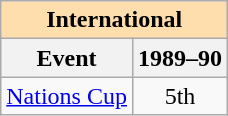<table class="wikitable" style="text-align:center">
<tr>
<th style="background-color: #ffdead; " colspan=2 align=center>International</th>
</tr>
<tr>
<th>Event</th>
<th>1989–90</th>
</tr>
<tr>
<td align=left><a href='#'>Nations Cup</a></td>
<td>5th</td>
</tr>
</table>
